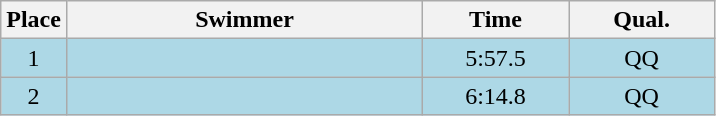<table class=wikitable style="text-align:center">
<tr>
<th>Place</th>
<th width=230>Swimmer</th>
<th width=90>Time</th>
<th width=90>Qual.</th>
</tr>
<tr bgcolor=lightblue>
<td>1</td>
<td align=left></td>
<td>5:57.5</td>
<td>QQ</td>
</tr>
<tr bgcolor=lightblue>
<td>2</td>
<td align=left></td>
<td>6:14.8</td>
<td>QQ</td>
</tr>
</table>
